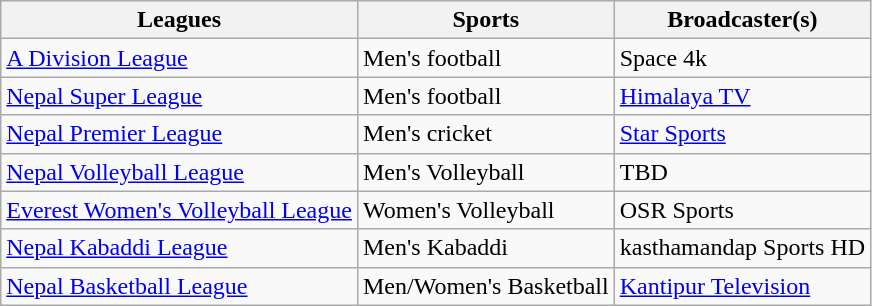<table class="wikitable">
<tr>
<th>Leagues</th>
<th>Sports</th>
<th>Broadcaster(s)</th>
</tr>
<tr>
<td><a href='#'>A Division League</a></td>
<td>Men's football</td>
<td>Space 4k</td>
</tr>
<tr>
<td><a href='#'>Nepal Super League</a></td>
<td>Men's football</td>
<td><a href='#'>Himalaya TV</a></td>
</tr>
<tr>
<td><a href='#'>Nepal Premier League</a></td>
<td>Men's cricket</td>
<td><a href='#'>Star Sports</a></td>
</tr>
<tr>
<td><a href='#'>Nepal Volleyball League</a></td>
<td>Men's Volleyball</td>
<td>TBD</td>
</tr>
<tr>
<td><a href='#'>Everest Women's Volleyball League</a></td>
<td>Women's Volleyball</td>
<td>OSR Sports</td>
</tr>
<tr>
<td><a href='#'>Nepal Kabaddi League</a></td>
<td>Men's Kabaddi</td>
<td>kasthamandap Sports HD</td>
</tr>
<tr>
<td><a href='#'>Nepal Basketball League</a></td>
<td>Men/Women's Basketball</td>
<td><a href='#'>Kantipur Television</a></td>
</tr>
</table>
